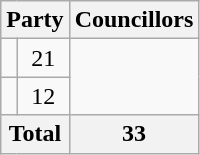<table class="wikitable">
<tr>
<th colspan=2>Party</th>
<th>Councillors</th>
</tr>
<tr>
<td></td>
<td align=center>21</td>
</tr>
<tr>
<td></td>
<td align=center>12</td>
</tr>
<tr>
<th colspan=2>Total</th>
<th align=center>33</th>
</tr>
</table>
